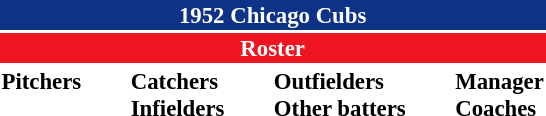<table class="toccolours" style="font-size: 95%;">
<tr>
<th colspan="10" style="background-color: #0e3386; color: white; text-align: center;">1952 Chicago Cubs</th>
</tr>
<tr>
<td colspan="10" style="background-color: #EE1422; color: white; text-align: center;"><strong>Roster</strong></td>
</tr>
<tr>
<td valign="top"><strong>Pitchers</strong><br>












</td>
<td width="25px"></td>
<td valign="top"><strong>Catchers</strong><br>



<strong>Infielders</strong>









</td>
<td width="25px"></td>
<td valign="top"><strong>Outfielders</strong><br>




<strong>Other batters</strong>

</td>
<td width="25px"></td>
<td valign="top"><strong>Manager</strong><br>
<strong>Coaches</strong>


</td>
</tr>
<tr>
</tr>
</table>
